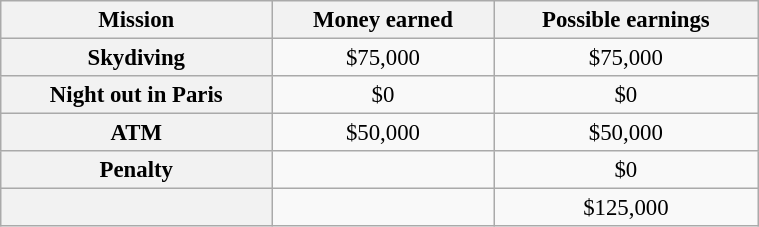<table class="wikitable plainrowheaders floatright" style="font-size: 95%; margin: 10px; text-align: center;" width="40%">
<tr>
<th scope="col">Mission</th>
<th scope="col">Money earned</th>
<th scope="col">Possible earnings</th>
</tr>
<tr>
<th scope="row">Skydiving</th>
<td>$75,000</td>
<td>$75,000</td>
</tr>
<tr>
<th scope="row">Night out in Paris</th>
<td>$0</td>
<td>$0</td>
</tr>
<tr>
<th scope="row">ATM</th>
<td>$50,000</td>
<td>$50,000</td>
</tr>
<tr>
<th scope="row">Penalty</th>
<td></td>
<td>$0</td>
</tr>
<tr>
<th scope="row"><strong></strong></th>
<td><strong></strong></td>
<td>$125,000</td>
</tr>
</table>
